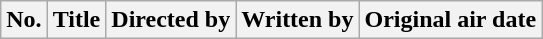<table class="wikitable plainrowheaders" style="background:#fff;">
<tr>
<th style="background:#;">No.</th>
<th style="background:#;">Title</th>
<th style="background:#;">Directed by</th>
<th style="background:#;">Written by</th>
<th style="background:#;">Original air date<br>











</th>
</tr>
</table>
